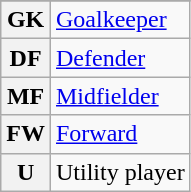<table class="wikitable sortable">
<tr>
</tr>
<tr>
<th scope="row">GK</th>
<td><a href='#'>Goalkeeper</a></td>
</tr>
<tr>
<th scope="row">DF</th>
<td><a href='#'>Defender</a></td>
</tr>
<tr>
<th scope="row">MF</th>
<td><a href='#'>Midfielder</a></td>
</tr>
<tr>
<th scope="row">FW</th>
<td><a href='#'>Forward</a></td>
</tr>
<tr>
<th scope="row">U</th>
<td>Utility player</td>
</tr>
</table>
